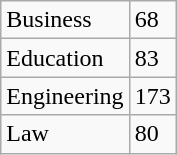<table class="wikitable floatright">
<tr>
<td>Business</td>
<td>68</td>
</tr>
<tr>
<td>Education</td>
<td>83</td>
</tr>
<tr>
<td>Engineering</td>
<td>173</td>
</tr>
<tr>
<td>Law</td>
<td>80</td>
</tr>
</table>
